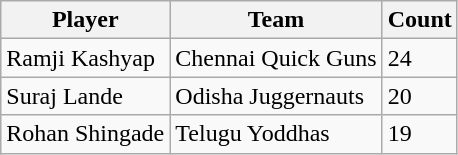<table class="wikitable">
<tr>
<th>Player</th>
<th>Team</th>
<th>Count</th>
</tr>
<tr>
<td>Ramji Kashyap</td>
<td>Chennai Quick Guns</td>
<td>24</td>
</tr>
<tr>
<td>Suraj Lande</td>
<td>Odisha Juggernauts</td>
<td>20</td>
</tr>
<tr>
<td>Rohan Shingade</td>
<td>Telugu Yoddhas</td>
<td>19</td>
</tr>
</table>
